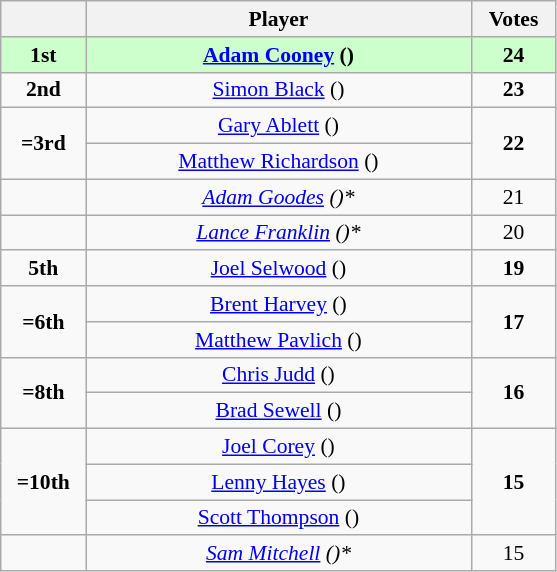<table class="wikitable" style="text-align: center; font-size: 90%;">
<tr>
<th width="50"></th>
<th width="250">Player</th>
<th width="50">Votes</th>
</tr>
<tr style="background: #CCFFCC;">
<td><strong>1st</strong></td>
<td><strong><a href='#'>Adam Cooney</a> ()</strong></td>
<td><strong>24</strong></td>
</tr>
<tr>
<td><strong>2nd</strong></td>
<td><a href='#'>Simon Black</a> ()</td>
<td><strong>23</strong></td>
</tr>
<tr>
<td rowspan=2><strong>=3rd</strong></td>
<td><a href='#'>Gary Ablett</a> ()</td>
<td rowspan=2><strong>22</strong></td>
</tr>
<tr>
<td><a href='#'>Matthew Richardson</a> ()</td>
</tr>
<tr>
<td></td>
<td><em><a href='#'>Adam Goodes</a> ()*</em></td>
<td>21</td>
</tr>
<tr>
<td></td>
<td><em><a href='#'>Lance Franklin</a> ()*</em></td>
<td>20</td>
</tr>
<tr>
<td><strong>5th</strong></td>
<td><a href='#'>Joel Selwood</a> ()</td>
<td><strong>19</strong></td>
</tr>
<tr>
<td rowspan=2><strong>=6th</strong></td>
<td><a href='#'>Brent Harvey</a> ()</td>
<td rowspan=2><strong>17</strong></td>
</tr>
<tr>
<td><a href='#'>Matthew Pavlich</a> ()</td>
</tr>
<tr>
<td rowspan=2><strong>=8th</strong></td>
<td><a href='#'>Chris Judd</a> ()</td>
<td rowspan=2><strong>16</strong></td>
</tr>
<tr>
<td><a href='#'>Brad Sewell</a> ()</td>
</tr>
<tr>
<td rowspan=3><strong>=10th</strong></td>
<td><a href='#'>Joel Corey</a> ()</td>
<td rowspan=3><strong>15</strong></td>
</tr>
<tr>
<td><a href='#'>Lenny Hayes</a> ()</td>
</tr>
<tr>
<td><a href='#'>Scott Thompson</a> ()</td>
</tr>
<tr>
<td></td>
<td><em><a href='#'>Sam Mitchell</a> ()*</em></td>
<td>15</td>
</tr>
</table>
